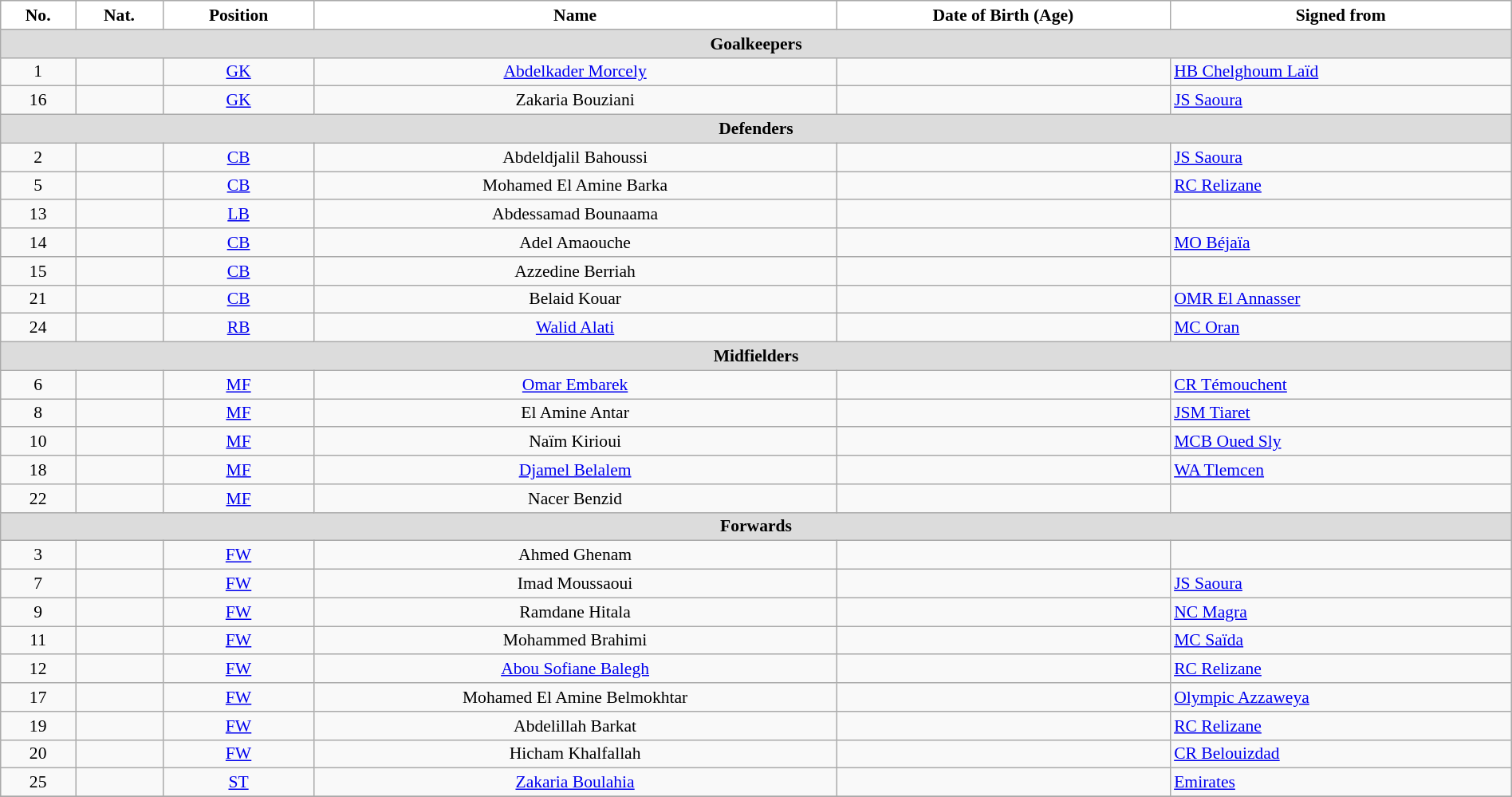<table class="wikitable" style="text-align:center; font-size:90%; width:100%">
<tr>
<th style="background:white; color:black; text-align:center;">No.</th>
<th style="background:white; color:black; text-align:center;">Nat.</th>
<th style="background:white; color:black; text-align:center;">Position</th>
<th style="background:white; color:black; text-align:center;">Name</th>
<th style="background:white; color:black; text-align:center;">Date of Birth (Age)</th>
<th style="background:white; color:black; text-align:center;">Signed from</th>
</tr>
<tr>
<th colspan=10 style="background:#DCDCDC; text-align:center;">Goalkeepers</th>
</tr>
<tr>
<td>1</td>
<td></td>
<td><a href='#'>GK</a></td>
<td><a href='#'>Abdelkader Morcely</a></td>
<td></td>
<td style="text-align:left"> <a href='#'>HB Chelghoum Laïd</a></td>
</tr>
<tr>
<td>16</td>
<td></td>
<td><a href='#'>GK</a></td>
<td>Zakaria Bouziani</td>
<td></td>
<td style="text-align:left"> <a href='#'>JS Saoura</a></td>
</tr>
<tr>
<th colspan=10 style="background:#DCDCDC; text-align:center;">Defenders</th>
</tr>
<tr>
<td>2</td>
<td></td>
<td><a href='#'>CB</a></td>
<td>Abdeldjalil Bahoussi</td>
<td></td>
<td style="text-align:left"> <a href='#'>JS Saoura</a></td>
</tr>
<tr>
<td>5</td>
<td></td>
<td><a href='#'>CB</a></td>
<td>Mohamed El Amine Barka</td>
<td></td>
<td style="text-align:left"> <a href='#'>RC Relizane</a></td>
</tr>
<tr>
<td>13</td>
<td></td>
<td><a href='#'>LB</a></td>
<td>Abdessamad Bounaama</td>
<td></td>
<td style="text-align:left"></td>
</tr>
<tr>
<td>14</td>
<td></td>
<td><a href='#'>CB</a></td>
<td>Adel Amaouche</td>
<td></td>
<td style="text-align:left"> <a href='#'>MO Béjaïa</a></td>
</tr>
<tr>
<td>15</td>
<td></td>
<td><a href='#'>CB</a></td>
<td>Azzedine Berriah</td>
<td></td>
<td style="text-align:left"></td>
</tr>
<tr>
<td>21</td>
<td></td>
<td><a href='#'>CB</a></td>
<td>Belaid Kouar</td>
<td></td>
<td style="text-align:left"> <a href='#'>OMR El Annasser</a></td>
</tr>
<tr>
<td>24</td>
<td></td>
<td><a href='#'>RB</a></td>
<td><a href='#'>Walid Alati</a></td>
<td></td>
<td style="text-align:left"> <a href='#'>MC Oran</a></td>
</tr>
<tr>
<th colspan=10 style="background:#DCDCDC; text-align:center;">Midfielders</th>
</tr>
<tr>
<td>6</td>
<td></td>
<td><a href='#'>MF</a></td>
<td><a href='#'>Omar Embarek</a></td>
<td></td>
<td style="text-align:left"> <a href='#'>CR Témouchent</a></td>
</tr>
<tr>
<td>8</td>
<td></td>
<td><a href='#'>MF</a></td>
<td>El Amine Antar</td>
<td></td>
<td style="text-align:left"> <a href='#'>JSM Tiaret</a></td>
</tr>
<tr>
<td>10</td>
<td></td>
<td><a href='#'>MF</a></td>
<td>Naïm Kirioui</td>
<td></td>
<td style="text-align:left"> <a href='#'>MCB Oued Sly</a></td>
</tr>
<tr>
<td>18</td>
<td></td>
<td><a href='#'>MF</a></td>
<td><a href='#'>Djamel Belalem</a></td>
<td></td>
<td style="text-align:left"> <a href='#'>WA Tlemcen</a></td>
</tr>
<tr>
<td>22</td>
<td></td>
<td><a href='#'>MF</a></td>
<td>Nacer Benzid</td>
<td></td>
<td style="text-align:left"></td>
</tr>
<tr>
<th colspan=10 style="background:#DCDCDC; text-align:center;">Forwards</th>
</tr>
<tr>
<td>3</td>
<td></td>
<td><a href='#'>FW</a></td>
<td>Ahmed Ghenam</td>
<td></td>
<td style="text-align:left"></td>
</tr>
<tr>
<td>7</td>
<td></td>
<td><a href='#'>FW</a></td>
<td>Imad Moussaoui</td>
<td></td>
<td style="text-align:left"> <a href='#'>JS Saoura</a></td>
</tr>
<tr>
<td>9</td>
<td></td>
<td><a href='#'>FW</a></td>
<td>Ramdane Hitala</td>
<td></td>
<td style="text-align:left"> <a href='#'>NC Magra</a></td>
</tr>
<tr>
<td>11</td>
<td></td>
<td><a href='#'>FW</a></td>
<td>Mohammed Brahimi</td>
<td></td>
<td style="text-align:left"> <a href='#'>MC Saïda</a></td>
</tr>
<tr>
<td>12</td>
<td></td>
<td><a href='#'>FW</a></td>
<td><a href='#'>Abou Sofiane Balegh</a></td>
<td></td>
<td style="text-align:left"> <a href='#'>RC Relizane</a></td>
</tr>
<tr>
<td>17</td>
<td></td>
<td><a href='#'>FW</a></td>
<td>Mohamed El Amine Belmokhtar</td>
<td></td>
<td style="text-align:left"> <a href='#'>Olympic Azzaweya</a></td>
</tr>
<tr>
<td>19</td>
<td></td>
<td><a href='#'>FW</a></td>
<td>Abdelillah Barkat</td>
<td></td>
<td style="text-align:left"> <a href='#'>RC Relizane</a></td>
</tr>
<tr>
<td>20</td>
<td></td>
<td><a href='#'>FW</a></td>
<td>Hicham Khalfallah</td>
<td></td>
<td style="text-align:left"> <a href='#'>CR Belouizdad</a></td>
</tr>
<tr>
<td>25</td>
<td></td>
<td><a href='#'>ST</a></td>
<td><a href='#'>Zakaria Boulahia</a></td>
<td></td>
<td style="text-align:left"> <a href='#'>Emirates</a></td>
</tr>
<tr>
</tr>
</table>
